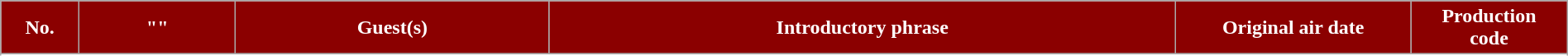<table class="wikitable plainrowheaders" style="width:100%; margin:auto;">
<tr>
<th style="background-color: #8B0000; color:#ffffff" width=5%><abbr>No.</abbr></th>
<th style="background-color: #8B0000; color:#ffffff" width=10%>"<a href='#'></a>"</th>
<th style="background-color: #8B0000; color:#ffffff" width=20%>Guest(s)</th>
<th style="background-color: #8B0000; color:#ffffff" width=40%>Introductory phrase</th>
<th style="background-color: #8B0000; color:#ffffff" width=15%>Original air date</th>
<th style="background-color: #8B0000; color:#ffffff" width=10%>Production <br> code</th>
</tr>
<tr>
</tr>
<tr>
</tr>
<tr>
</tr>
<tr>
</tr>
<tr>
</tr>
<tr>
</tr>
<tr>
</tr>
<tr>
</tr>
<tr>
</tr>
<tr>
</tr>
<tr>
</tr>
<tr>
</tr>
<tr>
</tr>
<tr>
</tr>
<tr>
</tr>
<tr>
</tr>
<tr>
</tr>
</table>
